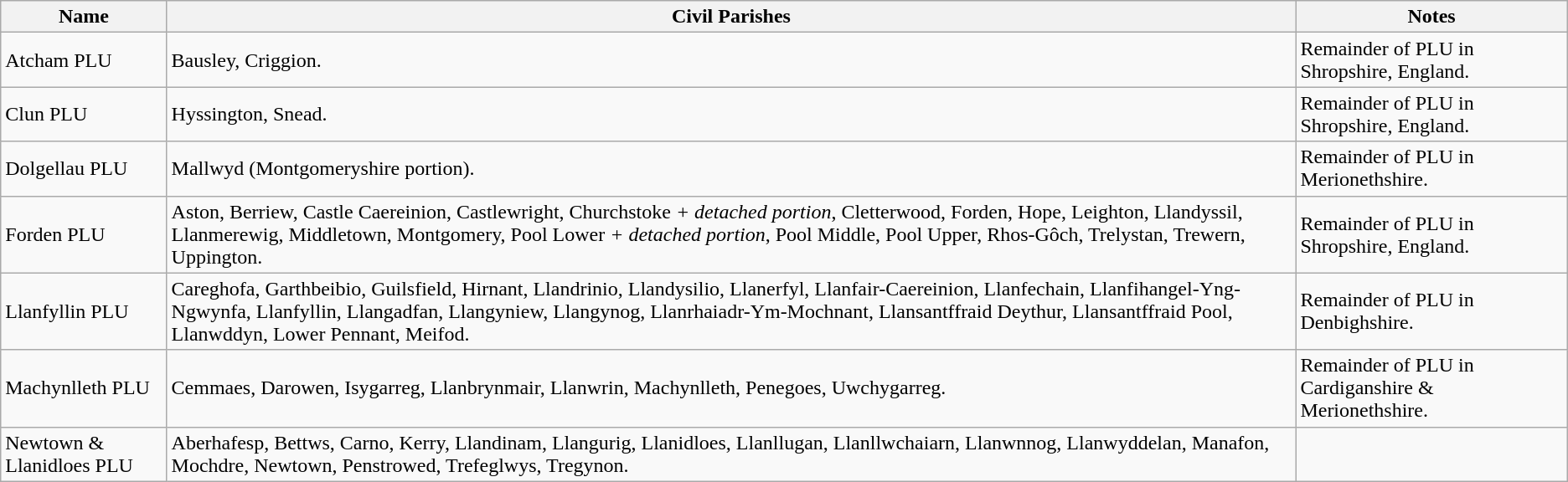<table class="wikitable">
<tr>
<th>Name</th>
<th>Civil Parishes</th>
<th>Notes</th>
</tr>
<tr>
<td>Atcham PLU</td>
<td>Bausley, Criggion.</td>
<td>Remainder of PLU in Shropshire, England.</td>
</tr>
<tr>
<td>Clun PLU</td>
<td>Hyssington, Snead.</td>
<td>Remainder of PLU in Shropshire, England.</td>
</tr>
<tr>
<td>Dolgellau PLU</td>
<td>Mallwyd (Montgomeryshire portion).</td>
<td>Remainder of PLU in Merionethshire.</td>
</tr>
<tr>
<td>Forden PLU</td>
<td>Aston, Berriew, Castle Caereinion, Castlewright, Churchstoke <em>+ detached portion</em>, Cletterwood, Forden, Hope, Leighton, Llandyssil, Llanmerewig, Middletown, Montgomery, Pool Lower <em>+ detached portion</em>, Pool Middle, Pool Upper, Rhos-Gôch, Trelystan, Trewern, Uppington.</td>
<td>Remainder of PLU in Shropshire, England.</td>
</tr>
<tr>
<td>Llanfyllin PLU</td>
<td>Careghofa, Garthbeibio, Guilsfield, Hirnant, Llandrinio, Llandysilio, Llanerfyl, Llanfair-Caereinion, Llanfechain, Llanfihangel-Yng-Ngwynfa, Llanfyllin, Llangadfan, Llangyniew, Llangynog, Llanrhaiadr-Ym-Mochnant, Llansantffraid Deythur, Llansantffraid Pool, Llanwddyn, Lower Pennant, Meifod.</td>
<td>Remainder of PLU in Denbighshire.</td>
</tr>
<tr>
<td>Machynlleth PLU</td>
<td>Cemmaes, Darowen, Isygarreg, Llanbrynmair, Llanwrin, Machynlleth, Penegoes, Uwchygarreg.</td>
<td>Remainder of PLU in Cardiganshire & Merionethshire.</td>
</tr>
<tr>
<td>Newtown & Llanidloes PLU</td>
<td>Aberhafesp, Bettws, Carno, Kerry, Llandinam, Llangurig, Llanidloes, Llanllugan, Llanllwchaiarn, Llanwnnog, Llanwyddelan, Manafon, Mochdre, Newtown, Penstrowed, Trefeglwys, Tregynon.</td>
<td></td>
</tr>
</table>
